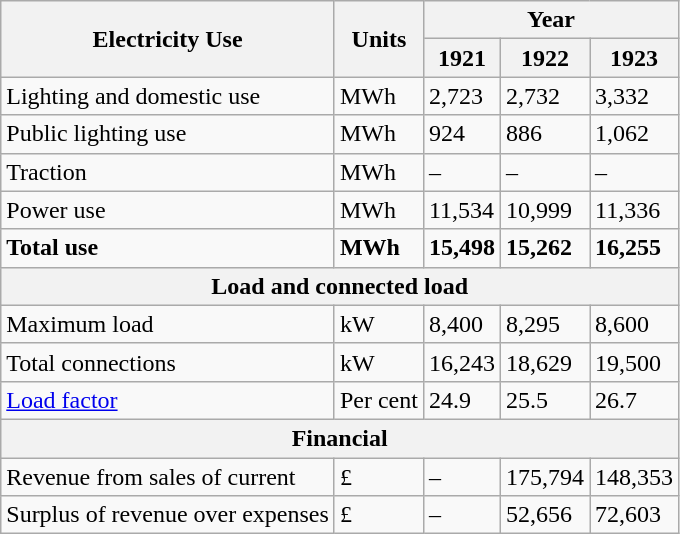<table class="wikitable">
<tr>
<th rowspan="2">Electricity  Use</th>
<th rowspan="2">Units</th>
<th colspan="3">Year</th>
</tr>
<tr>
<th>1921</th>
<th>1922</th>
<th>1923</th>
</tr>
<tr>
<td>Lighting and domestic use</td>
<td>MWh</td>
<td>2,723</td>
<td>2,732</td>
<td>3,332</td>
</tr>
<tr>
<td>Public lighting use</td>
<td>MWh</td>
<td>924</td>
<td>886</td>
<td>1,062</td>
</tr>
<tr>
<td>Traction</td>
<td>MWh</td>
<td>–</td>
<td>–</td>
<td>–</td>
</tr>
<tr>
<td>Power use</td>
<td>MWh</td>
<td>11,534</td>
<td>10,999</td>
<td>11,336</td>
</tr>
<tr>
<td><strong>Total use</strong></td>
<td><strong>MWh</strong></td>
<td><strong>15,498</strong></td>
<td><strong>15,262</strong></td>
<td><strong>16,255</strong></td>
</tr>
<tr>
<th colspan="5">Load  and connected load</th>
</tr>
<tr>
<td>Maximum  load</td>
<td>kW</td>
<td>8,400</td>
<td>8,295</td>
<td>8,600</td>
</tr>
<tr>
<td>Total connections</td>
<td>kW</td>
<td>16,243</td>
<td>18,629</td>
<td>19,500</td>
</tr>
<tr>
<td><a href='#'>Load factor</a></td>
<td>Per  cent</td>
<td>24.9</td>
<td>25.5</td>
<td>26.7</td>
</tr>
<tr>
<th colspan="5">Financial</th>
</tr>
<tr>
<td>Revenue from sales of current</td>
<td>£</td>
<td>–</td>
<td>175,794</td>
<td>148,353</td>
</tr>
<tr>
<td>Surplus of revenue over expenses</td>
<td>£</td>
<td>–</td>
<td>52,656</td>
<td>72,603</td>
</tr>
</table>
